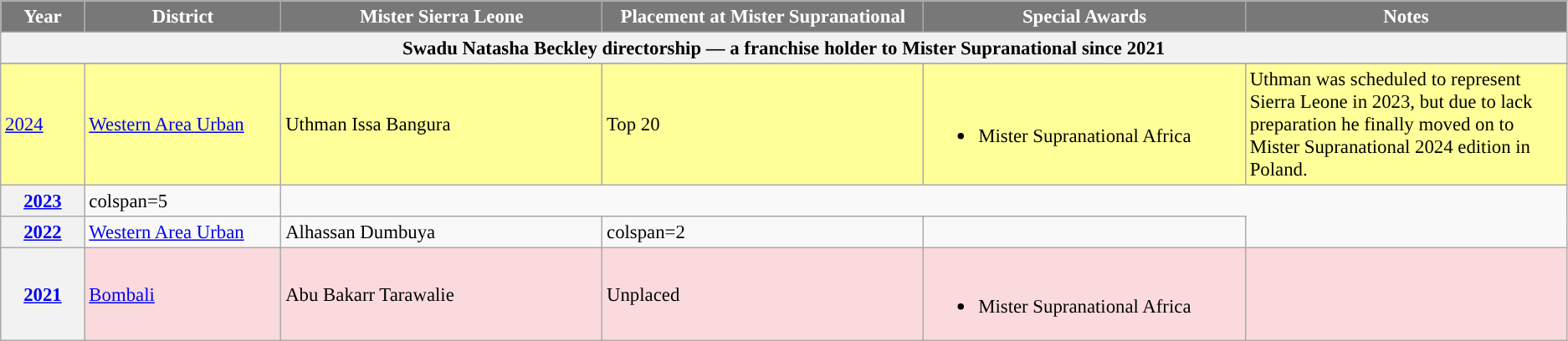<table class="wikitable " style="font-size: 95%;">
<tr>
<th width="60" style="background-color:#787878;color:#FFFFFF;">Year</th>
<th width="150" style="background-color:#787878;color:#FFFFFF;">District</th>
<th width="250" style="background-color:#787878;color:#FFFFFF;">Mister Sierra Leone</th>
<th width="250" style="background-color:#787878;color:#FFFFFF;">Placement at Mister Supranational</th>
<th width="250" style="background-color:#787878;color:#FFFFFF;">Special Awards</th>
<th width="250" style="background-color:#787878;color:#FFFFFF;">Notes</th>
</tr>
<tr>
<th colspan="6">Swadu Natasha Beckley directorship — a franchise holder to Mister Supranational since 2021</th>
</tr>
<tr>
</tr>
<tr style="background-color:#FFFF99;:">
<td><a href='#'>2024</a></td>
<td><a href='#'>Western Area Urban</a></td>
<td>Uthman Issa Bangura</td>
<td>Top 20</td>
<td><br><ul><li>Mister Supranational Africa</li></ul></td>
<td>Uthman was scheduled to represent Sierra Leone in 2023, but due to lack preparation he finally moved on to Mister Supranational 2024 edition in Poland.</td>
</tr>
<tr>
<th><a href='#'>2023</a></th>
<td>colspan=5 </td>
</tr>
<tr>
<th><a href='#'>2022</a></th>
<td><a href='#'>Western Area Urban</a></td>
<td>Alhassan Dumbuya</td>
<td>colspan=2 </td>
<td></td>
</tr>
<tr style="background-color:#FADADD;:">
<th><a href='#'>2021</a></th>
<td><a href='#'>Bombali</a></td>
<td>Abu Bakarr Tarawalie</td>
<td>Unplaced</td>
<td><br><ul><li>Mister Supranational Africa</li></ul></td>
<td></td>
</tr>
</table>
